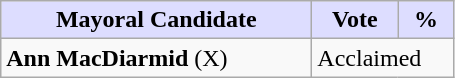<table class="wikitable">
<tr>
<th style="background:#ddf; width:200px;">Mayoral Candidate</th>
<th style="background:#ddf; width:50px;">Vote</th>
<th style="background:#ddf; width:30px;">%</th>
</tr>
<tr>
<td><strong>Ann MacDiarmid</strong> (X)</td>
<td colspan="2">Acclaimed</td>
</tr>
</table>
